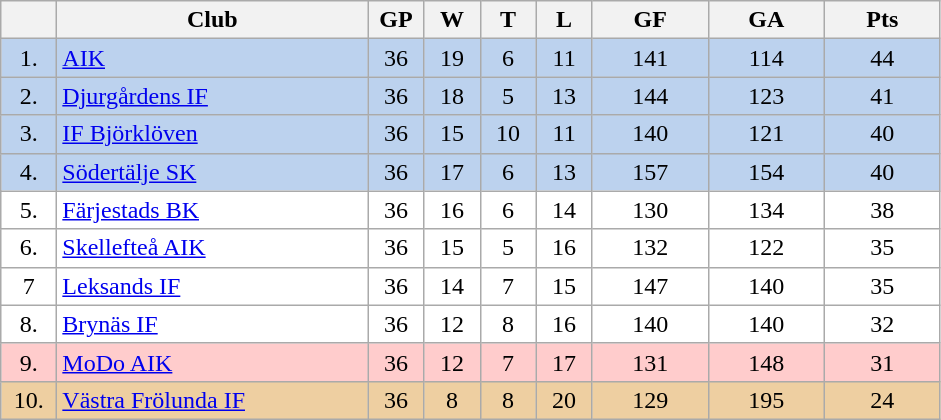<table class="wikitable">
<tr>
<th width="30"></th>
<th width="200">Club</th>
<th width="30">GP</th>
<th width="30">W</th>
<th width="30">T</th>
<th width="30">L</th>
<th width="70">GF</th>
<th width="70">GA</th>
<th width="70">Pts</th>
</tr>
<tr bgcolor="#BCD2EE" align="center">
<td>1.</td>
<td align="left"><a href='#'>AIK</a></td>
<td>36</td>
<td>19</td>
<td>6</td>
<td>11</td>
<td>141</td>
<td>114</td>
<td>44</td>
</tr>
<tr bgcolor="#BCD2EE" align="center">
<td>2.</td>
<td align="left"><a href='#'>Djurgårdens IF</a></td>
<td>36</td>
<td>18</td>
<td>5</td>
<td>13</td>
<td>144</td>
<td>123</td>
<td>41</td>
</tr>
<tr bgcolor="#BCD2EE" align="center">
<td>3.</td>
<td align="left"><a href='#'>IF Björklöven</a></td>
<td>36</td>
<td>15</td>
<td>10</td>
<td>11</td>
<td>140</td>
<td>121</td>
<td>40</td>
</tr>
<tr bgcolor="#BCD2EE" align="center">
<td>4.</td>
<td align="left"><a href='#'>Södertälje SK</a></td>
<td>36</td>
<td>17</td>
<td>6</td>
<td>13</td>
<td>157</td>
<td>154</td>
<td>40</td>
</tr>
<tr bgcolor="#FFFFFF" align="center">
<td>5.</td>
<td align="left"><a href='#'>Färjestads BK</a></td>
<td>36</td>
<td>16</td>
<td>6</td>
<td>14</td>
<td>130</td>
<td>134</td>
<td>38</td>
</tr>
<tr bgcolor="#FFFFFF" align="center">
<td>6.</td>
<td align="left"><a href='#'>Skellefteå AIK</a></td>
<td>36</td>
<td>15</td>
<td>5</td>
<td>16</td>
<td>132</td>
<td>122</td>
<td>35</td>
</tr>
<tr bgcolor="#FFFFFF" align="center">
<td>7</td>
<td align="left"><a href='#'>Leksands IF</a></td>
<td>36</td>
<td>14</td>
<td>7</td>
<td>15</td>
<td>147</td>
<td>140</td>
<td>35</td>
</tr>
<tr bgcolor="#FFFFFF" align="center">
<td>8.</td>
<td align="left"><a href='#'>Brynäs IF</a></td>
<td>36</td>
<td>12</td>
<td>8</td>
<td>16</td>
<td>140</td>
<td>140</td>
<td>32</td>
</tr>
<tr bgcolor="#ffcccc" align="center">
<td>9.</td>
<td align="left"><a href='#'>MoDo AIK</a></td>
<td>36</td>
<td>12</td>
<td>7</td>
<td>17</td>
<td>131</td>
<td>148</td>
<td>31</td>
</tr>
<tr bgcolor="#EECFA1" align="center">
<td>10.</td>
<td align="left"><a href='#'>Västra Frölunda IF</a></td>
<td>36</td>
<td>8</td>
<td>8</td>
<td>20</td>
<td>129</td>
<td>195</td>
<td>24</td>
</tr>
</table>
